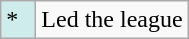<table class="wikitable">
<tr>
<td style="background:#CFECEC; width:1em">*</td>
<td>Led the league</td>
</tr>
</table>
